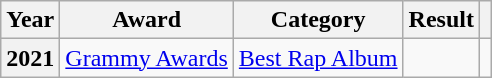<table class="wikitable plainrowheaders">
<tr>
<th scope="col">Year</th>
<th scope="col">Award</th>
<th scope="col">Category</th>
<th scope="col">Result</th>
<th scope="col" class="unsortable"></th>
</tr>
<tr>
<th scope="row">2021</th>
<td><a href='#'>Grammy Awards</a></td>
<td><a href='#'>Best Rap Album</a></td>
<td></td>
<td style="text-align:center;"></td>
</tr>
</table>
